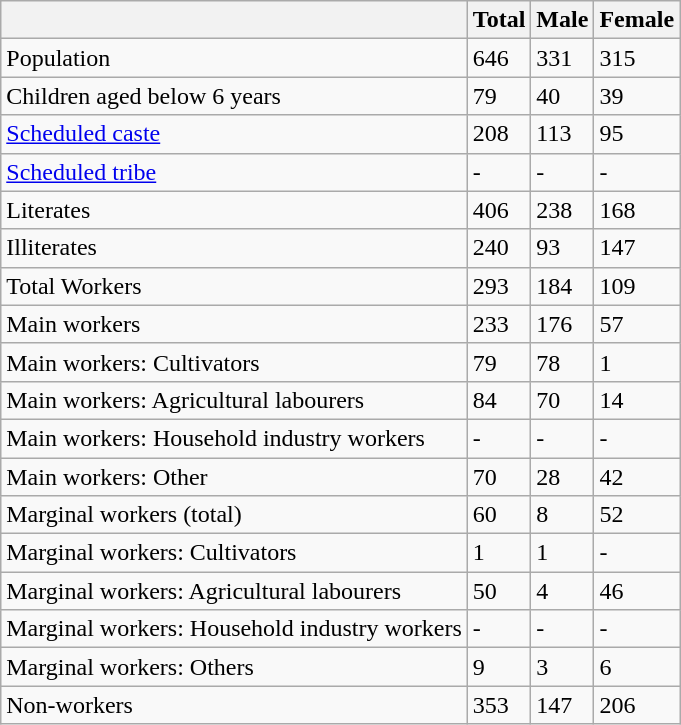<table class="wikitable sortable">
<tr>
<th></th>
<th>Total</th>
<th>Male</th>
<th>Female</th>
</tr>
<tr>
<td>Population</td>
<td>646</td>
<td>331</td>
<td>315</td>
</tr>
<tr>
<td>Children aged below 6 years</td>
<td>79</td>
<td>40</td>
<td>39</td>
</tr>
<tr>
<td><a href='#'>Scheduled caste</a></td>
<td>208</td>
<td>113</td>
<td>95</td>
</tr>
<tr>
<td><a href='#'>Scheduled tribe</a></td>
<td>-</td>
<td>-</td>
<td>-</td>
</tr>
<tr>
<td>Literates</td>
<td>406</td>
<td>238</td>
<td>168</td>
</tr>
<tr>
<td>Illiterates</td>
<td>240</td>
<td>93</td>
<td>147</td>
</tr>
<tr>
<td>Total Workers</td>
<td>293</td>
<td>184</td>
<td>109</td>
</tr>
<tr>
<td>Main workers</td>
<td>233</td>
<td>176</td>
<td>57</td>
</tr>
<tr>
<td>Main workers: Cultivators</td>
<td>79</td>
<td>78</td>
<td>1</td>
</tr>
<tr>
<td>Main workers: Agricultural labourers</td>
<td>84</td>
<td>70</td>
<td>14</td>
</tr>
<tr>
<td>Main workers: Household industry workers</td>
<td>-</td>
<td>-</td>
<td>-</td>
</tr>
<tr>
<td>Main workers: Other</td>
<td>70</td>
<td>28</td>
<td>42</td>
</tr>
<tr>
<td>Marginal workers (total)</td>
<td>60</td>
<td>8</td>
<td>52</td>
</tr>
<tr>
<td>Marginal workers: Cultivators</td>
<td>1</td>
<td>1</td>
<td>-</td>
</tr>
<tr>
<td>Marginal workers: Agricultural labourers</td>
<td>50</td>
<td>4</td>
<td>46</td>
</tr>
<tr>
<td>Marginal workers: Household industry workers</td>
<td>-</td>
<td>-</td>
<td>-</td>
</tr>
<tr>
<td>Marginal workers: Others</td>
<td>9</td>
<td>3</td>
<td>6</td>
</tr>
<tr>
<td>Non-workers</td>
<td>353</td>
<td>147</td>
<td>206</td>
</tr>
</table>
